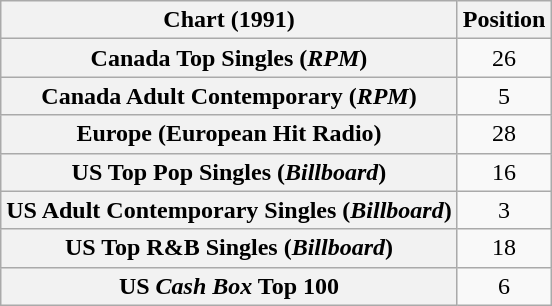<table class="wikitable plainrowheaders sortable">
<tr>
<th>Chart (1991)</th>
<th>Position</th>
</tr>
<tr>
<th scope="row">Canada Top Singles (<em>RPM</em>)</th>
<td style="text-align:center;">26</td>
</tr>
<tr>
<th scope="row">Canada Adult Contemporary (<em>RPM</em>)</th>
<td style="text-align:center;">5</td>
</tr>
<tr>
<th scope="row">Europe (European Hit Radio)</th>
<td style="text-align:center;">28</td>
</tr>
<tr>
<th scope="row">US Top Pop Singles (<em>Billboard</em>)</th>
<td style="text-align:center;">16</td>
</tr>
<tr>
<th scope="row">US Adult Contemporary Singles (<em>Billboard</em>)</th>
<td style="text-align:center;">3</td>
</tr>
<tr>
<th scope="row">US Top R&B Singles (<em>Billboard</em>)</th>
<td style="text-align:center;">18</td>
</tr>
<tr>
<th scope="row">US <em>Cash Box</em> Top 100</th>
<td style="text-align:center;">6</td>
</tr>
</table>
